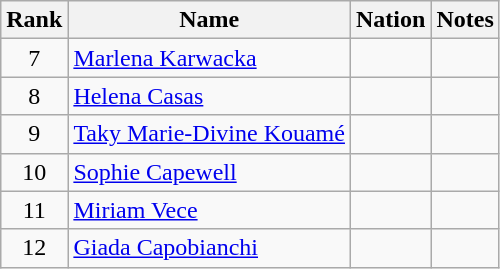<table class="wikitable sortable" style="text-align:center">
<tr>
<th>Rank</th>
<th>Name</th>
<th>Nation</th>
<th>Notes</th>
</tr>
<tr>
<td>7</td>
<td align=left><a href='#'>Marlena Karwacka</a></td>
<td align=left></td>
<td></td>
</tr>
<tr>
<td>8</td>
<td align=left><a href='#'>Helena Casas</a></td>
<td align=left></td>
<td></td>
</tr>
<tr>
<td>9</td>
<td align=left><a href='#'>Taky Marie-Divine Kouamé</a></td>
<td align=left></td>
<td></td>
</tr>
<tr>
<td>10</td>
<td align=left><a href='#'>Sophie Capewell</a></td>
<td align=left></td>
<td></td>
</tr>
<tr>
<td>11</td>
<td align=left><a href='#'>Miriam Vece</a></td>
<td align=left></td>
<td></td>
</tr>
<tr>
<td>12</td>
<td align=left><a href='#'>Giada Capobianchi</a></td>
<td align=left></td>
<td></td>
</tr>
</table>
